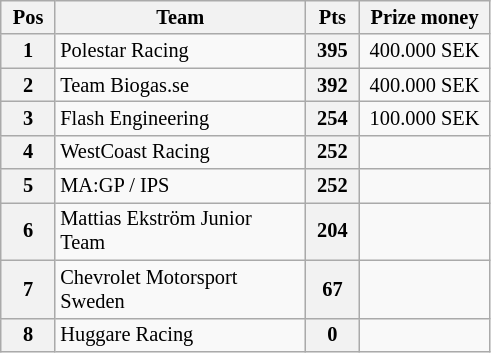<table class="wikitable" style="font-size: 85%; text-align:center">
<tr valign="top">
<th width="30" valign="middle">Pos</th>
<th width="160" valign="middle">Team</th>
<th width="30" valign="middle">Pts</th>
<th width="80" valign="middle">Prize money</th>
</tr>
<tr>
<th>1</th>
<td align="left">Polestar Racing</td>
<th>395</th>
<td>400.000 SEK</td>
</tr>
<tr>
<th>2</th>
<td align="left">Team Biogas.se</td>
<th>392</th>
<td>400.000 SEK</td>
</tr>
<tr>
<th>3</th>
<td align="left">Flash Engineering</td>
<th>254</th>
<td>100.000 SEK</td>
</tr>
<tr>
<th>4</th>
<td align="left">WestCoast Racing</td>
<th>252</th>
<td></td>
</tr>
<tr>
<th>5</th>
<td align="left">MA:GP / IPS</td>
<th>252</th>
<td></td>
</tr>
<tr>
<th>6</th>
<td align="left">Mattias Ekström Junior Team</td>
<th>204</th>
<td></td>
</tr>
<tr>
<th>7</th>
<td align="left">Chevrolet Motorsport Sweden</td>
<th>67</th>
<td></td>
</tr>
<tr>
<th>8</th>
<td align="left">Huggare Racing</td>
<th>0</th>
<td></td>
</tr>
</table>
